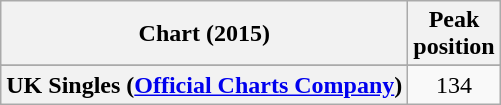<table class="wikitable sortable plainrowheaders">
<tr>
<th>Chart (2015)</th>
<th>Peak<br>position</th>
</tr>
<tr>
</tr>
<tr>
<th scope="row">UK Singles (<a href='#'>Official Charts Company</a>)</th>
<td align="center">134</td>
</tr>
</table>
